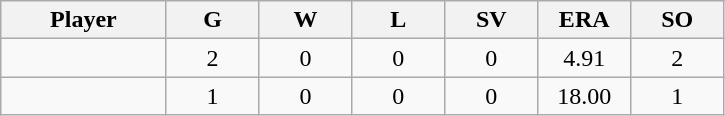<table class="wikitable sortable">
<tr>
<th bgcolor="#DDDDFF" width="16%">Player</th>
<th bgcolor="#DDDDFF" width="9%">G</th>
<th bgcolor="#DDDDFF" width="9%">W</th>
<th bgcolor="#DDDDFF" width="9%">L</th>
<th bgcolor="#DDDDFF" width="9%">SV</th>
<th bgcolor="#DDDDFF" width="9%">ERA</th>
<th bgcolor="#DDDDFF" width="9%">SO</th>
</tr>
<tr align="center">
<td></td>
<td>2</td>
<td>0</td>
<td>0</td>
<td>0</td>
<td>4.91</td>
<td>2</td>
</tr>
<tr align="center">
<td></td>
<td>1</td>
<td>0</td>
<td>0</td>
<td>0</td>
<td>18.00</td>
<td>1</td>
</tr>
</table>
